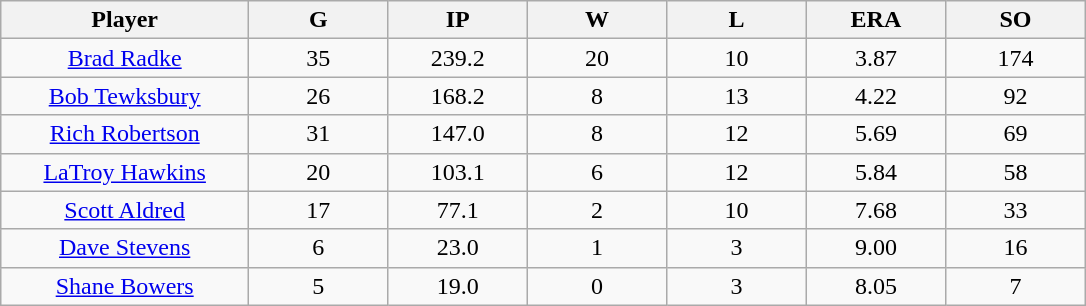<table class="wikitable sortable">
<tr>
<th bgcolor="#DDDDFF" width="16%">Player</th>
<th bgcolor="#DDDDFF" width="9%">G</th>
<th bgcolor="#DDDDFF" width="9%">IP</th>
<th bgcolor="#DDDDFF" width="9%">W</th>
<th bgcolor="#DDDDFF" width="9%">L</th>
<th bgcolor="#DDDDFF" width="9%">ERA</th>
<th bgcolor="#DDDDFF" width="9%">SO</th>
</tr>
<tr align=center>
<td><a href='#'>Brad Radke</a></td>
<td>35</td>
<td>239.2</td>
<td>20</td>
<td>10</td>
<td>3.87</td>
<td>174</td>
</tr>
<tr align=center>
<td><a href='#'>Bob Tewksbury</a></td>
<td>26</td>
<td>168.2</td>
<td>8</td>
<td>13</td>
<td>4.22</td>
<td>92</td>
</tr>
<tr align=center>
<td><a href='#'>Rich Robertson</a></td>
<td>31</td>
<td>147.0</td>
<td>8</td>
<td>12</td>
<td>5.69</td>
<td>69</td>
</tr>
<tr align=center>
<td><a href='#'>LaTroy Hawkins</a></td>
<td>20</td>
<td>103.1</td>
<td>6</td>
<td>12</td>
<td>5.84</td>
<td>58</td>
</tr>
<tr align=center>
<td><a href='#'>Scott Aldred</a></td>
<td>17</td>
<td>77.1</td>
<td>2</td>
<td>10</td>
<td>7.68</td>
<td>33</td>
</tr>
<tr align=center>
<td><a href='#'>Dave Stevens</a></td>
<td>6</td>
<td>23.0</td>
<td>1</td>
<td>3</td>
<td>9.00</td>
<td>16</td>
</tr>
<tr align=center>
<td><a href='#'>Shane Bowers</a></td>
<td>5</td>
<td>19.0</td>
<td>0</td>
<td>3</td>
<td>8.05</td>
<td>7</td>
</tr>
</table>
